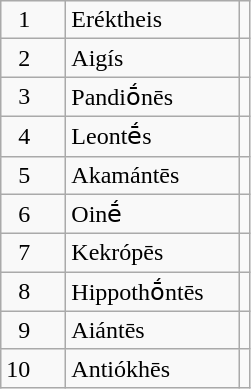<table class="wikitable">
<tr>
<td>  1</td>
<td>Eréktheis</td>
<td></td>
</tr>
<tr>
<td>  2</td>
<td>Aigís</td>
<td></td>
</tr>
<tr>
<td>  3</td>
<td>Pandiṓnēs</td>
<td></td>
</tr>
<tr>
<td>  4</td>
<td>Leontḗs</td>
<td></td>
</tr>
<tr>
<td>  5</td>
<td>Akamántēs</td>
<td></td>
</tr>
<tr>
<td>  6</td>
<td>Oinḗ</td>
<td></td>
</tr>
<tr>
<td>  7</td>
<td>Kekrópēs</td>
<td></td>
</tr>
<tr>
<td>  8  </td>
<td>Hippothṓntēs  </td>
<td></td>
</tr>
<tr>
<td>  9</td>
<td>Aiántēs</td>
<td></td>
</tr>
<tr>
<td>10</td>
<td>Antiókhēs</td>
<td></td>
</tr>
</table>
